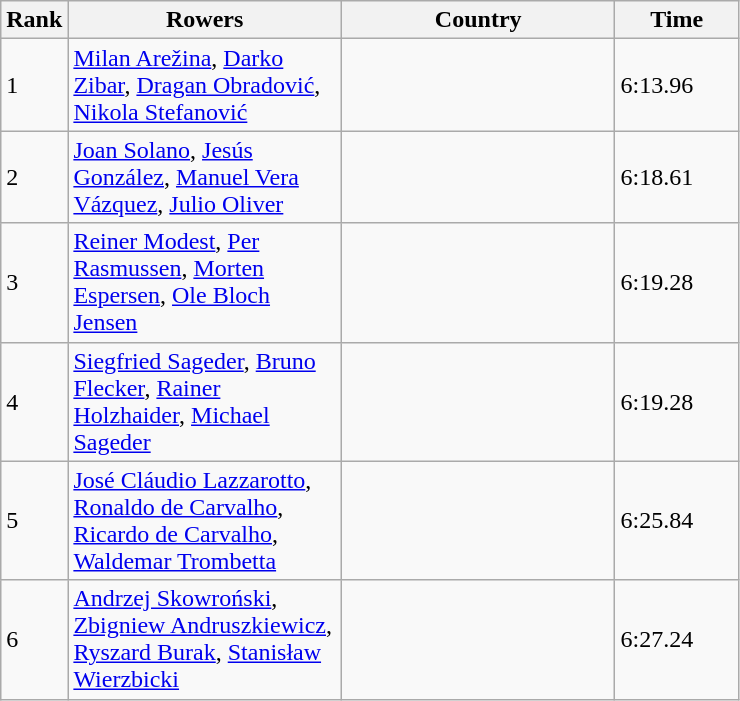<table class="wikitable">
<tr>
<th width=25>Rank</th>
<th width=175>Rowers</th>
<th width=175>Country</th>
<th width=75>Time</th>
</tr>
<tr>
<td>1</td>
<td><a href='#'>Milan Arežina</a>, <a href='#'>Darko Zibar</a>, <a href='#'>Dragan Obradović</a>, <a href='#'>Nikola Stefanović</a></td>
<td></td>
<td>6:13.96</td>
</tr>
<tr>
<td>2</td>
<td><a href='#'>Joan Solano</a>, <a href='#'>Jesús González</a>, <a href='#'>Manuel Vera Vázquez</a>, <a href='#'>Julio Oliver</a></td>
<td></td>
<td>6:18.61</td>
</tr>
<tr>
<td>3</td>
<td><a href='#'>Reiner Modest</a>, <a href='#'>Per Rasmussen</a>, <a href='#'>Morten Espersen</a>, <a href='#'>Ole Bloch Jensen</a></td>
<td></td>
<td>6:19.28</td>
</tr>
<tr>
<td>4</td>
<td><a href='#'>Siegfried Sageder</a>, <a href='#'>Bruno Flecker</a>, <a href='#'>Rainer Holzhaider</a>, <a href='#'>Michael Sageder</a></td>
<td></td>
<td>6:19.28</td>
</tr>
<tr>
<td>5</td>
<td><a href='#'>José Cláudio Lazzarotto</a>, <a href='#'>Ronaldo de Carvalho</a>, <a href='#'>Ricardo de Carvalho</a>, <a href='#'>Waldemar Trombetta</a></td>
<td></td>
<td>6:25.84</td>
</tr>
<tr>
<td>6</td>
<td><a href='#'>Andrzej Skowroński</a>, <a href='#'>Zbigniew Andruszkiewicz</a>, <a href='#'>Ryszard Burak</a>, <a href='#'>Stanisław Wierzbicki</a></td>
<td></td>
<td>6:27.24</td>
</tr>
</table>
